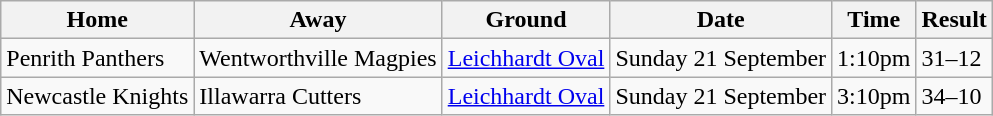<table class="wikitable">
<tr>
<th>Home</th>
<th>Away</th>
<th>Ground</th>
<th>Date</th>
<th>Time</th>
<th>Result</th>
</tr>
<tr>
<td>Penrith Panthers</td>
<td>Wentworthville Magpies</td>
<td><a href='#'>Leichhardt Oval</a></td>
<td>Sunday 21 September</td>
<td>1:10pm</td>
<td>31–12</td>
</tr>
<tr>
<td>Newcastle Knights</td>
<td>Illawarra Cutters</td>
<td><a href='#'>Leichhardt Oval</a></td>
<td>Sunday 21 September</td>
<td>3:10pm</td>
<td>34–10</td>
</tr>
</table>
